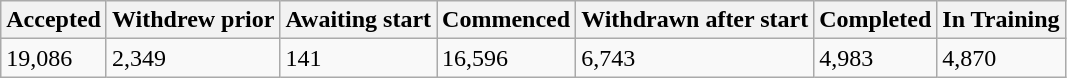<table class="wikitable">
<tr>
<th>Accepted</th>
<th>Withdrew prior</th>
<th>Awaiting start</th>
<th>Commenced</th>
<th>Withdrawn after start</th>
<th>Completed</th>
<th>In Training</th>
</tr>
<tr>
<td>19,086</td>
<td>2,349</td>
<td>141</td>
<td>16,596</td>
<td>6,743</td>
<td>4,983</td>
<td>4,870</td>
</tr>
</table>
